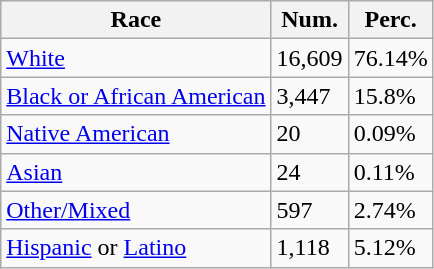<table class="wikitable">
<tr>
<th>Race</th>
<th>Num.</th>
<th>Perc.</th>
</tr>
<tr>
<td><a href='#'>White</a></td>
<td>16,609</td>
<td>76.14%</td>
</tr>
<tr>
<td><a href='#'>Black or African American</a></td>
<td>3,447</td>
<td>15.8%</td>
</tr>
<tr>
<td><a href='#'>Native American</a></td>
<td>20</td>
<td>0.09%</td>
</tr>
<tr>
<td><a href='#'>Asian</a></td>
<td>24</td>
<td>0.11%</td>
</tr>
<tr>
<td><a href='#'>Other/Mixed</a></td>
<td>597</td>
<td>2.74%</td>
</tr>
<tr>
<td><a href='#'>Hispanic</a> or <a href='#'>Latino</a></td>
<td>1,118</td>
<td>5.12%</td>
</tr>
</table>
